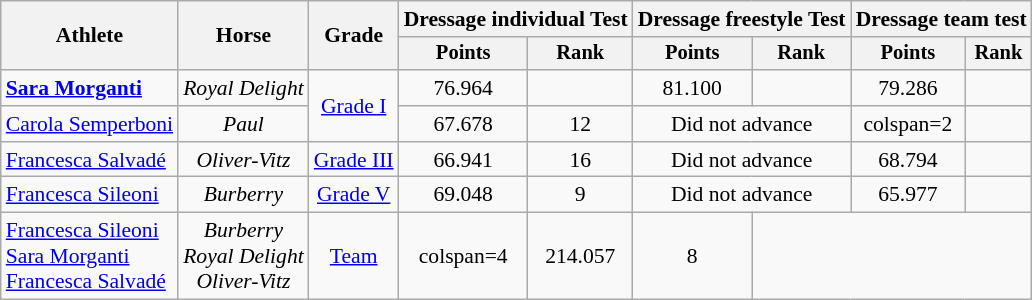<table class=wikitable style=font-size:90%;text-align:center>
<tr>
<th rowspan=2>Athlete</th>
<th rowspan=2>Horse</th>
<th rowspan=2>Grade</th>
<th colspan=2>Dressage individual Test</th>
<th colspan=2>Dressage freestyle Test</th>
<th colspan=2>Dressage team test</th>
</tr>
<tr style="font-size:95%">
<th>Points</th>
<th>Rank</th>
<th>Points</th>
<th>Rank</th>
<th>Points</th>
<th>Rank</th>
</tr>
<tr align=center>
<td align=left><strong><a href='#'>Sara Morganti</a></strong></td>
<td><em>Royal Delight</em></td>
<td rowspan=2><a href='#'>Grade I</a></td>
<td>76.964</td>
<td></td>
<td>81.100</td>
<td></td>
<td>79.286</td>
<td></td>
</tr>
<tr align=center>
<td align=left><a href='#'>Carola Semperboni</a></td>
<td><em>Paul</em></td>
<td>67.678</td>
<td>12</td>
<td colspan=2>Did not advance</td>
<td>colspan=2 </td>
</tr>
<tr align=center>
<td align=left><a href='#'>Francesca Salvadé</a></td>
<td><em>Oliver-Vitz</em></td>
<td><a href='#'>Grade III</a></td>
<td>66.941</td>
<td>16</td>
<td colspan=2>Did not advance</td>
<td>68.794</td>
<td></td>
</tr>
<tr align=center>
<td align=left><a href='#'>Francesca Sileoni</a></td>
<td><em>Burberry</em></td>
<td><a href='#'>Grade V</a></td>
<td>69.048</td>
<td>9</td>
<td colspan=2>Did not advance</td>
<td>65.977</td>
<td></td>
</tr>
<tr align=center>
<td align=left><a href='#'>Francesca Sileoni</a><br><a href='#'>Sara Morganti</a><br><a href='#'>Francesca Salvadé</a></td>
<td><em>Burberry</em><br><em>Royal Delight</em><br><em>Oliver-Vitz</em></td>
<td><a href='#'>Team</a></td>
<td>colspan=4 </td>
<td>214.057</td>
<td>8</td>
</tr>
</table>
